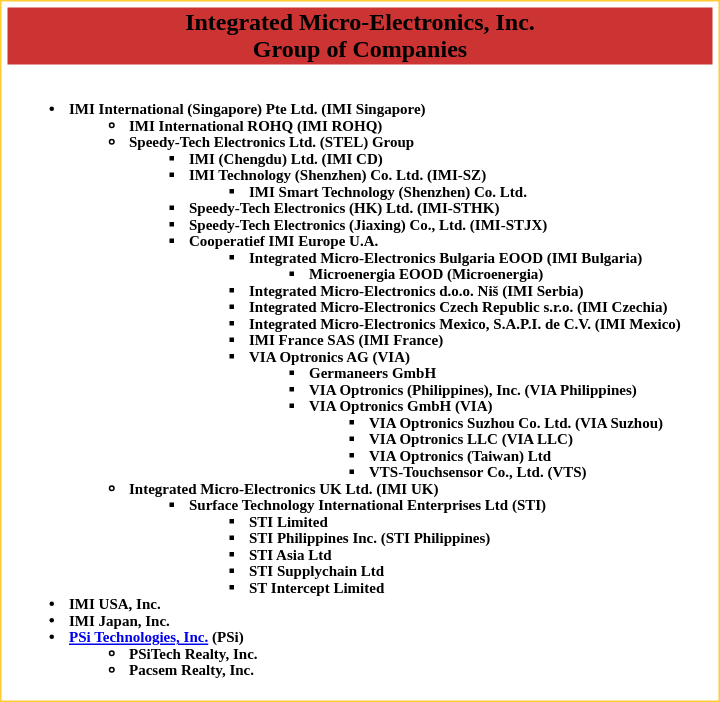<table style="float:right; margin:1em; width:30em; border:1px solid #FFCC33; padding:2px; bg-color=yellow; text-align:right;">
<tr style="background:#CC3333; text-align:center;">
<td><span><strong>Integrated Micro-Electronics, Inc.<br>Group of Companies</strong></span></td>
</tr>
<tr style="text-align:left; font-size:x-small;">
<td><br><ul><li><strong>IMI International (Singapore) Pte Ltd. (IMI Singapore)</strong><ul><li><strong>IMI International ROHQ (IMI ROHQ)</strong></li><li><strong>Speedy-Tech Electronics Ltd. (STEL) Group</strong><ul><li><strong>IMI (Chengdu) Ltd. (IMI CD)</strong></li><li><strong>IMI Technology (Shenzhen) Co. Ltd. (IMI-SZ)</strong><ul><li><strong>IMI Smart Technology (Shenzhen) Co. Ltd.</strong></li></ul></li><li><strong>Speedy-Tech Electronics (HK) Ltd. (IMI-STHK)</strong></li><li><strong>Speedy-Tech Electronics (Jiaxing) Co., Ltd. (IMI-STJX)</strong></li><li><strong>Cooperatief IMI Europe U.A.</strong><ul><li><strong>Integrated Micro-Electronics Bulgaria EOOD (IMI Bulgaria)</strong><ul><li><strong>Microenergia EOOD (Microenergia)</strong></li></ul></li><li><strong>Integrated Micro-Electronics d.o.o. Niš (IMI Serbia)</strong></li><li><strong>Integrated Micro-Electronics Czech Republic s.r.o. (IMI Czechia)</strong></li><li><strong>Integrated Micro-Electronics Mexico, S.A.P.I. de C.V. (IMI Mexico)</strong></li><li><strong>IMI France SAS (IMI France)</strong></li><li><strong>VIA Optronics AG (VIA)</strong><ul><li><strong>Germaneers GmbH</strong></li><li><strong>VIA Optronics (Philippines), Inc. (VIA Philippines)</strong></li><li><strong>VIA Optronics GmbH (VIA)</strong><ul><li><strong>VIA Optronics Suzhou Co. Ltd. (VIA Suzhou)</strong></li><li><strong>VIA Optronics LLC (VIA LLC)</strong></li><li><strong>VIA Optronics (Taiwan) Ltd</strong></li><li><strong>VTS-Touchsensor Co., Ltd. (VTS)</strong></li></ul></li></ul></li></ul></li></ul></li><li><strong>Integrated Micro-Electronics UK Ltd. (IMI UK)</strong><ul><li><strong>Surface Technology International Enterprises Ltd (STI)</strong><ul><li><strong>STI Limited</strong></li><li><strong>STI Philippines Inc. (STI Philippines)</strong></li><li><strong>STI Asia Ltd</strong></li><li><strong>STI Supplychain Ltd</strong></li><li><strong>ST Intercept Limited</strong></li></ul></li></ul></li></ul></li><li><strong>IMI USA, Inc.</strong></li><li><strong>IMI Japan, Inc.</strong></li><li><strong><a href='#'>PSi Technologies, Inc.</a> (PSi)</strong><ul><li><strong>PSiTech Realty, Inc.</strong></li><li><strong>Pacsem Realty, Inc.</strong></li></ul></li></ul></td>
</tr>
</table>
